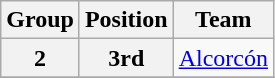<table class="wikitable">
<tr>
<th>Group</th>
<th>Position</th>
<th>Team</th>
</tr>
<tr>
<th>2</th>
<th>3rd</th>
<td><a href='#'>Alcorcón</a></td>
</tr>
<tr>
</tr>
</table>
